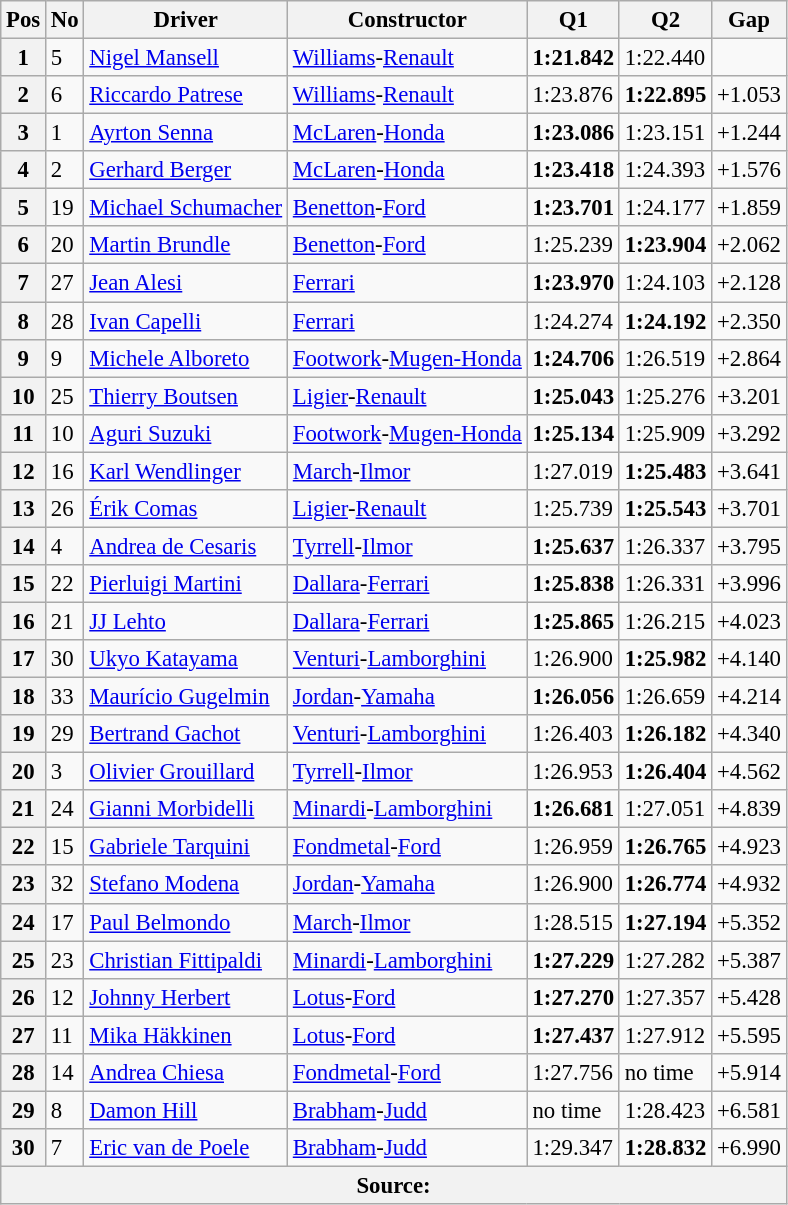<table class="wikitable sortable" style="font-size: 95%;">
<tr>
<th>Pos</th>
<th>No</th>
<th>Driver</th>
<th>Constructor</th>
<th>Q1</th>
<th>Q2</th>
<th>Gap</th>
</tr>
<tr>
<th>1</th>
<td>5</td>
<td> <a href='#'>Nigel Mansell</a></td>
<td><a href='#'>Williams</a>-<a href='#'>Renault</a></td>
<td><strong>1:21.842</strong></td>
<td>1:22.440</td>
<td></td>
</tr>
<tr>
<th>2</th>
<td>6</td>
<td> <a href='#'>Riccardo Patrese</a></td>
<td><a href='#'>Williams</a>-<a href='#'>Renault</a></td>
<td>1:23.876</td>
<td><strong>1:22.895</strong></td>
<td>+1.053</td>
</tr>
<tr>
<th>3</th>
<td>1</td>
<td> <a href='#'>Ayrton Senna</a></td>
<td><a href='#'>McLaren</a>-<a href='#'>Honda</a></td>
<td><strong>1:23.086</strong></td>
<td>1:23.151</td>
<td>+1.244</td>
</tr>
<tr>
<th>4</th>
<td>2</td>
<td> <a href='#'>Gerhard Berger</a></td>
<td><a href='#'>McLaren</a>-<a href='#'>Honda</a></td>
<td><strong>1:23.418</strong></td>
<td>1:24.393</td>
<td>+1.576</td>
</tr>
<tr>
<th>5</th>
<td>19</td>
<td> <a href='#'>Michael Schumacher</a></td>
<td><a href='#'>Benetton</a>-<a href='#'>Ford</a></td>
<td><strong>1:23.701</strong></td>
<td>1:24.177</td>
<td>+1.859</td>
</tr>
<tr>
<th>6</th>
<td>20</td>
<td> <a href='#'>Martin Brundle</a></td>
<td><a href='#'>Benetton</a>-<a href='#'>Ford</a></td>
<td>1:25.239</td>
<td><strong>1:23.904</strong></td>
<td>+2.062</td>
</tr>
<tr>
<th>7</th>
<td>27</td>
<td> <a href='#'>Jean Alesi</a></td>
<td><a href='#'>Ferrari</a></td>
<td><strong>1:23.970</strong></td>
<td>1:24.103</td>
<td>+2.128</td>
</tr>
<tr>
<th>8</th>
<td>28</td>
<td> <a href='#'>Ivan Capelli</a></td>
<td><a href='#'>Ferrari</a></td>
<td>1:24.274</td>
<td><strong>1:24.192</strong></td>
<td>+2.350</td>
</tr>
<tr>
<th>9</th>
<td>9</td>
<td> <a href='#'>Michele Alboreto</a></td>
<td><a href='#'>Footwork</a>-<a href='#'>Mugen-Honda</a></td>
<td><strong>1:24.706</strong></td>
<td>1:26.519</td>
<td>+2.864</td>
</tr>
<tr>
<th>10</th>
<td>25</td>
<td> <a href='#'>Thierry Boutsen</a></td>
<td><a href='#'>Ligier</a>-<a href='#'>Renault</a></td>
<td><strong>1:25.043</strong></td>
<td>1:25.276</td>
<td>+3.201</td>
</tr>
<tr>
<th>11</th>
<td>10</td>
<td> <a href='#'>Aguri Suzuki</a></td>
<td><a href='#'>Footwork</a>-<a href='#'>Mugen-Honda</a></td>
<td><strong>1:25.134</strong></td>
<td>1:25.909</td>
<td>+3.292</td>
</tr>
<tr>
<th>12</th>
<td>16</td>
<td> <a href='#'>Karl Wendlinger</a></td>
<td><a href='#'>March</a>-<a href='#'>Ilmor</a></td>
<td>1:27.019</td>
<td><strong>1:25.483</strong></td>
<td>+3.641</td>
</tr>
<tr>
<th>13</th>
<td>26</td>
<td> <a href='#'>Érik Comas</a></td>
<td><a href='#'>Ligier</a>-<a href='#'>Renault</a></td>
<td>1:25.739</td>
<td><strong>1:25.543</strong></td>
<td>+3.701</td>
</tr>
<tr>
<th>14</th>
<td>4</td>
<td> <a href='#'>Andrea de Cesaris</a></td>
<td><a href='#'>Tyrrell</a>-<a href='#'>Ilmor</a></td>
<td><strong>1:25.637</strong></td>
<td>1:26.337</td>
<td>+3.795</td>
</tr>
<tr>
<th>15</th>
<td>22</td>
<td> <a href='#'>Pierluigi Martini</a></td>
<td><a href='#'>Dallara</a>-<a href='#'>Ferrari</a></td>
<td><strong>1:25.838</strong></td>
<td>1:26.331</td>
<td>+3.996</td>
</tr>
<tr>
<th>16</th>
<td>21</td>
<td> <a href='#'>JJ Lehto</a></td>
<td><a href='#'>Dallara</a>-<a href='#'>Ferrari</a></td>
<td><strong>1:25.865</strong></td>
<td>1:26.215</td>
<td>+4.023</td>
</tr>
<tr>
<th>17</th>
<td>30</td>
<td> <a href='#'>Ukyo Katayama</a></td>
<td><a href='#'>Venturi</a>-<a href='#'>Lamborghini</a></td>
<td>1:26.900</td>
<td><strong>1:25.982</strong></td>
<td>+4.140</td>
</tr>
<tr>
<th>18</th>
<td>33</td>
<td> <a href='#'>Maurício Gugelmin</a></td>
<td><a href='#'>Jordan</a>-<a href='#'>Yamaha</a></td>
<td><strong>1:26.056</strong></td>
<td>1:26.659</td>
<td>+4.214</td>
</tr>
<tr>
<th>19</th>
<td>29</td>
<td> <a href='#'>Bertrand Gachot</a></td>
<td><a href='#'>Venturi</a>-<a href='#'>Lamborghini</a></td>
<td>1:26.403</td>
<td><strong>1:26.182</strong></td>
<td>+4.340</td>
</tr>
<tr>
<th>20</th>
<td>3</td>
<td> <a href='#'>Olivier Grouillard</a></td>
<td><a href='#'>Tyrrell</a>-<a href='#'>Ilmor</a></td>
<td>1:26.953</td>
<td><strong>1:26.404</strong></td>
<td>+4.562</td>
</tr>
<tr>
<th>21</th>
<td>24</td>
<td> <a href='#'>Gianni Morbidelli</a></td>
<td><a href='#'>Minardi</a>-<a href='#'>Lamborghini</a></td>
<td><strong>1:26.681</strong></td>
<td>1:27.051</td>
<td>+4.839</td>
</tr>
<tr>
<th>22</th>
<td>15</td>
<td> <a href='#'>Gabriele Tarquini</a></td>
<td><a href='#'>Fondmetal</a>-<a href='#'>Ford</a></td>
<td>1:26.959</td>
<td><strong>1:26.765</strong></td>
<td>+4.923</td>
</tr>
<tr>
<th>23</th>
<td>32</td>
<td> <a href='#'>Stefano Modena</a></td>
<td><a href='#'>Jordan</a>-<a href='#'>Yamaha</a></td>
<td>1:26.900</td>
<td><strong>1:26.774</strong></td>
<td>+4.932</td>
</tr>
<tr>
<th>24</th>
<td>17</td>
<td> <a href='#'>Paul Belmondo</a></td>
<td><a href='#'>March</a>-<a href='#'>Ilmor</a></td>
<td>1:28.515</td>
<td><strong>1:27.194</strong></td>
<td>+5.352</td>
</tr>
<tr>
<th>25</th>
<td>23</td>
<td> <a href='#'>Christian Fittipaldi</a></td>
<td><a href='#'>Minardi</a>-<a href='#'>Lamborghini</a></td>
<td><strong>1:27.229</strong></td>
<td>1:27.282</td>
<td>+5.387</td>
</tr>
<tr>
<th>26</th>
<td>12</td>
<td> <a href='#'>Johnny Herbert</a></td>
<td><a href='#'>Lotus</a>-<a href='#'>Ford</a></td>
<td><strong>1:27.270</strong></td>
<td>1:27.357</td>
<td>+5.428</td>
</tr>
<tr>
<th>27</th>
<td>11</td>
<td> <a href='#'>Mika Häkkinen</a></td>
<td><a href='#'>Lotus</a>-<a href='#'>Ford</a></td>
<td><strong>1:27.437</strong></td>
<td>1:27.912</td>
<td>+5.595</td>
</tr>
<tr>
<th>28</th>
<td>14</td>
<td> <a href='#'>Andrea Chiesa</a></td>
<td><a href='#'>Fondmetal</a>-<a href='#'>Ford</a></td>
<td>1:27.756</td>
<td>no time</td>
<td>+5.914</td>
</tr>
<tr>
<th>29</th>
<td>8</td>
<td> <a href='#'>Damon Hill</a></td>
<td><a href='#'>Brabham</a>-<a href='#'>Judd</a></td>
<td>no time</td>
<td>1:28.423</td>
<td>+6.581</td>
</tr>
<tr>
<th>30</th>
<td>7</td>
<td> <a href='#'>Eric van de Poele</a></td>
<td><a href='#'>Brabham</a>-<a href='#'>Judd</a></td>
<td>1:29.347</td>
<td><strong>1:28.832</strong></td>
<td>+6.990</td>
</tr>
<tr>
<th colspan="8">Source:</th>
</tr>
</table>
